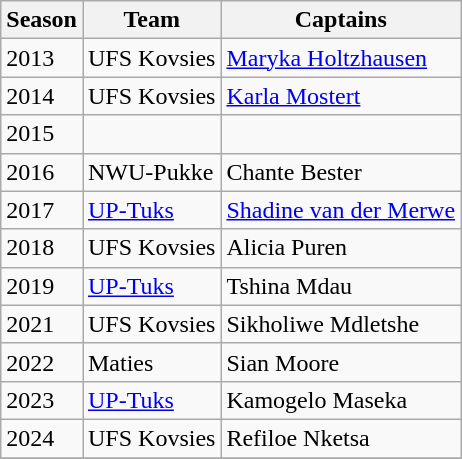<table class="wikitable collapsible">
<tr>
<th>Season</th>
<th>Team</th>
<th>Captains</th>
</tr>
<tr>
<td>2013</td>
<td>UFS Kovsies</td>
<td><a href='#'>Maryka Holtzhausen</a></td>
</tr>
<tr>
<td>2014</td>
<td>UFS Kovsies</td>
<td><a href='#'>Karla Mostert</a></td>
</tr>
<tr>
<td>2015</td>
<td></td>
<td></td>
</tr>
<tr>
<td>2016</td>
<td>NWU-Pukke</td>
<td>Chante Bester</td>
</tr>
<tr>
<td>2017</td>
<td><a href='#'>UP-Tuks</a></td>
<td><a href='#'>Shadine van der Merwe</a></td>
</tr>
<tr>
<td>2018</td>
<td>UFS Kovsies</td>
<td>Alicia Puren</td>
</tr>
<tr>
<td>2019</td>
<td><a href='#'>UP-Tuks</a></td>
<td>Tshina Mdau</td>
</tr>
<tr>
<td>2021</td>
<td>UFS Kovsies</td>
<td>Sikholiwe Mdletshe</td>
</tr>
<tr>
<td>2022</td>
<td>Maties</td>
<td>Sian Moore</td>
</tr>
<tr>
<td>2023</td>
<td><a href='#'>UP-Tuks</a></td>
<td>Kamogelo Maseka</td>
</tr>
<tr>
<td>2024</td>
<td>UFS Kovsies</td>
<td>Refiloe Nketsa</td>
</tr>
<tr>
</tr>
</table>
